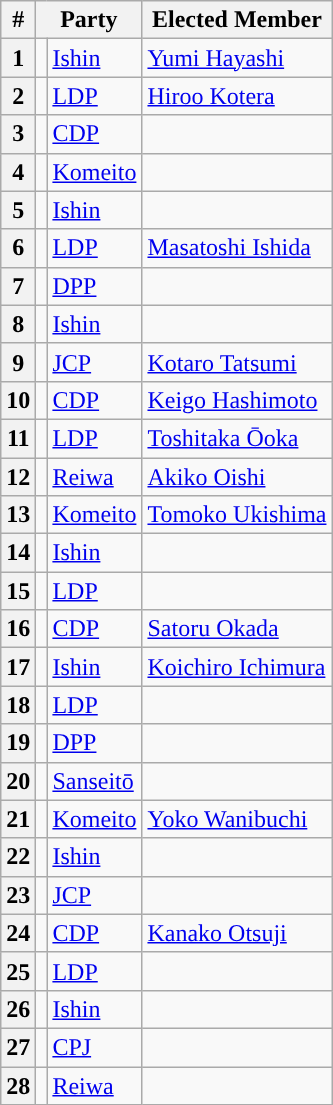<table class="wikitable">
<tr>
<th>#</th>
<th colspan=2>Party</th>
<th>Elected Member</th>
</tr>
<tr>
<th>1</th>
<td style="background:"></td>
<td><a href='#'>Ishin</a></td>
<td><a href='#'>Yumi Hayashi</a></td>
</tr>
<tr>
<th>2</th>
<td style="background:"></td>
<td><a href='#'>LDP</a></td>
<td><a href='#'>Hiroo Kotera</a></td>
</tr>
<tr>
<th>3</th>
<td style="background:"></td>
<td><a href='#'>CDP</a></td>
<td></td>
</tr>
<tr>
<th>4</th>
<td style="background:"></td>
<td><a href='#'>Komeito</a></td>
<td></td>
</tr>
<tr>
<th>5</th>
<td style="background:"></td>
<td><a href='#'>Ishin</a></td>
<td></td>
</tr>
<tr>
<th>6</th>
<td style="background:"></td>
<td><a href='#'>LDP</a></td>
<td><a href='#'>Masatoshi Ishida</a></td>
</tr>
<tr>
<th>7</th>
<td style="background:"></td>
<td><a href='#'>DPP</a></td>
<td></td>
</tr>
<tr>
<th>8</th>
<td style="background:"></td>
<td><a href='#'>Ishin</a></td>
<td></td>
</tr>
<tr>
<th>9</th>
<td style="background:"></td>
<td><a href='#'>JCP</a></td>
<td><a href='#'>Kotaro Tatsumi</a></td>
</tr>
<tr>
<th>10</th>
<td style="background:"></td>
<td><a href='#'>CDP</a></td>
<td><a href='#'>Keigo Hashimoto</a></td>
</tr>
<tr>
<th>11</th>
<td style="background:"></td>
<td><a href='#'>LDP</a></td>
<td><a href='#'>Toshitaka Ōoka</a></td>
</tr>
<tr>
<th>12</th>
<td style="background:"></td>
<td><a href='#'>Reiwa</a></td>
<td><a href='#'>Akiko Oishi</a></td>
</tr>
<tr>
<th>13</th>
<td style="background:"></td>
<td><a href='#'>Komeito</a></td>
<td><a href='#'>Tomoko Ukishima</a></td>
</tr>
<tr>
<th>14</th>
<td style="background:"></td>
<td><a href='#'>Ishin</a></td>
<td></td>
</tr>
<tr>
<th>15</th>
<td style="background:"></td>
<td><a href='#'>LDP</a></td>
<td></td>
</tr>
<tr>
<th>16</th>
<td style="background:"></td>
<td><a href='#'>CDP</a></td>
<td><a href='#'>Satoru Okada</a></td>
</tr>
<tr>
<th>17</th>
<td style="background:"></td>
<td><a href='#'>Ishin</a></td>
<td><a href='#'>Koichiro Ichimura</a></td>
</tr>
<tr>
<th>18</th>
<td style="background:"></td>
<td><a href='#'>LDP</a></td>
<td></td>
</tr>
<tr>
<th>19</th>
<td style="background:"></td>
<td><a href='#'>DPP</a></td>
<td></td>
</tr>
<tr>
<th>20</th>
<td style="background:"></td>
<td><a href='#'>Sanseitō</a></td>
<td></td>
</tr>
<tr>
<th>21</th>
<td style="background:"></td>
<td><a href='#'>Komeito</a></td>
<td><a href='#'>Yoko Wanibuchi</a></td>
</tr>
<tr>
<th>22</th>
<td style="background:"></td>
<td><a href='#'>Ishin</a></td>
<td></td>
</tr>
<tr>
<th>23</th>
<td style="background:"></td>
<td><a href='#'>JCP</a></td>
<td></td>
</tr>
<tr>
<th>24</th>
<td style="background:"></td>
<td><a href='#'>CDP</a></td>
<td><a href='#'>Kanako Otsuji</a></td>
</tr>
<tr>
<th>25</th>
<td style="background:"></td>
<td><a href='#'>LDP</a></td>
<td></td>
</tr>
<tr>
<th>26</th>
<td style="background:"></td>
<td><a href='#'>Ishin</a></td>
<td></td>
</tr>
<tr>
<th>27</th>
<td style="background:"></td>
<td><a href='#'>CPJ</a></td>
<td></td>
</tr>
<tr>
<th>28</th>
<td style="background:"></td>
<td><a href='#'>Reiwa</a></td>
<td></td>
</tr>
</table>
